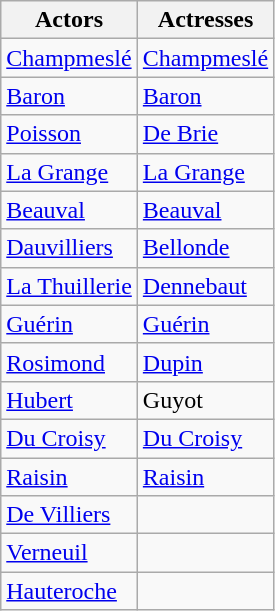<table class="wikitable centre">
<tr>
<th width="50%" align="center">Actors</th>
<th width="50%" align="center">Actresses</th>
</tr>
<tr>
<td><a href='#'>Champmeslé</a></td>
<td><a href='#'>Champmeslé</a></td>
</tr>
<tr>
<td><a href='#'>Baron</a></td>
<td><a href='#'> Baron</a></td>
</tr>
<tr>
<td><a href='#'>Poisson</a></td>
<td><a href='#'>De Brie</a></td>
</tr>
<tr>
<td><a href='#'>La Grange</a></td>
<td><a href='#'>La Grange</a></td>
</tr>
<tr>
<td><a href='#'>Beauval</a></td>
<td><a href='#'> Beauval</a></td>
</tr>
<tr>
<td><a href='#'>Dauvilliers</a></td>
<td><a href='#'> Bellonde</a></td>
</tr>
<tr>
<td><a href='#'>La Thuillerie</a></td>
<td><a href='#'> Dennebaut</a></td>
</tr>
<tr>
<td><a href='#'>Guérin</a></td>
<td><a href='#'>Guérin</a></td>
</tr>
<tr>
<td><a href='#'>Rosimond</a></td>
<td><a href='#'> Dupin</a></td>
</tr>
<tr>
<td><a href='#'>Hubert</a></td>
<td>Guyot</td>
</tr>
<tr>
<td><a href='#'>Du Croisy</a></td>
<td><a href='#'>Du Croisy</a></td>
</tr>
<tr>
<td><a href='#'>Raisin</a></td>
<td><a href='#'>  Raisin</a></td>
</tr>
<tr>
<td><a href='#'>De Villiers</a></td>
<td></td>
</tr>
<tr>
<td><a href='#'>Verneuil</a></td>
<td></td>
</tr>
<tr>
<td><a href='#'>Hauteroche</a></td>
<td></td>
</tr>
</table>
